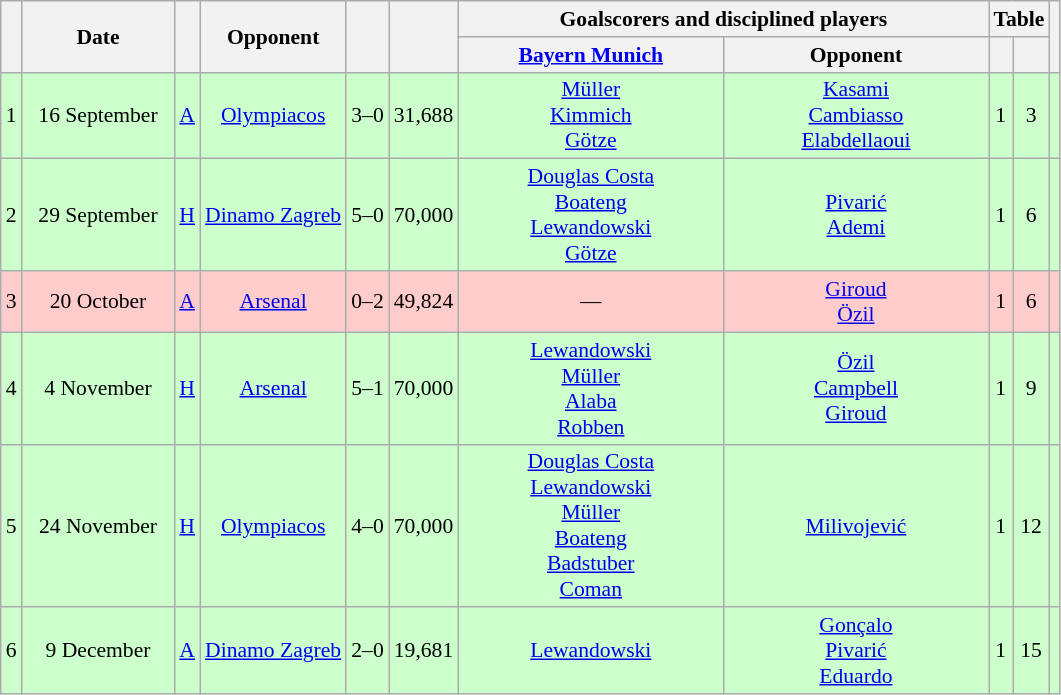<table class="wikitable" style="text-align:center;font-size:90%">
<tr>
<th rowspan="2"></th>
<th rowspan="2" style="width:95px">Date</th>
<th rowspan="2"></th>
<th rowspan="2">Opponent</th>
<th rowspan="2"><br></th>
<th rowspan="2"></th>
<th colspan="2">Goalscorers and disciplined players</th>
<th colspan="2">Table</th>
<th rowspan="2"></th>
</tr>
<tr>
<th style="width:170px"><a href='#'>Bayern Munich</a></th>
<th style="width:170px">Opponent</th>
<th></th>
<th></th>
</tr>
<tr style="background:#cfc">
<td>1</td>
<td>16 September</td>
<td><a href='#'>A</a></td>
<td><a href='#'>Olympiacos</a></td>
<td>3–0</td>
<td>31,688</td>
<td><a href='#'>Müller</a>  <br><a href='#'>Kimmich</a> <br><a href='#'>Götze</a> </td>
<td><a href='#'>Kasami</a> <br><a href='#'>Cambiasso</a> <br><a href='#'>Elabdellaoui</a> </td>
<td>1</td>
<td>3</td>
<td><br></td>
</tr>
<tr style="background:#cfc">
<td>2</td>
<td>29 September</td>
<td><a href='#'>H</a></td>
<td><a href='#'>Dinamo Zagreb</a></td>
<td>5–0</td>
<td>70,000</td>
<td><a href='#'>Douglas Costa</a> <br><a href='#'>Boateng</a> <br><a href='#'>Lewandowski</a> <br><a href='#'>Götze</a> </td>
<td><a href='#'>Pivarić</a> <br><a href='#'>Ademi</a> </td>
<td>1</td>
<td>6</td>
<td><br></td>
</tr>
<tr style="background:#fcc">
<td>3</td>
<td>20 October</td>
<td><a href='#'>A</a></td>
<td><a href='#'>Arsenal</a></td>
<td>0–2</td>
<td>49,824</td>
<td>—</td>
<td><a href='#'>Giroud</a>  <br><a href='#'>Özil</a> </td>
<td>1</td>
<td>6</td>
<td><br></td>
</tr>
<tr style="background:#cfc">
<td>4</td>
<td>4 November</td>
<td><a href='#'>H</a></td>
<td><a href='#'>Arsenal</a></td>
<td>5–1</td>
<td>70,000</td>
<td><a href='#'>Lewandowski</a> <br><a href='#'>Müller</a> <br><a href='#'>Alaba</a> <br><a href='#'>Robben</a> </td>
<td><a href='#'>Özil</a> <br><a href='#'>Campbell</a> <br><a href='#'>Giroud</a> </td>
<td>1</td>
<td>9</td>
<td><br></td>
</tr>
<tr style="background:#cfc">
<td>5</td>
<td>24 November</td>
<td><a href='#'>H</a></td>
<td><a href='#'>Olympiacos</a></td>
<td>4–0</td>
<td>70,000</td>
<td><a href='#'>Douglas Costa</a> <br><a href='#'>Lewandowski</a> <br><a href='#'>Müller</a> <br><a href='#'>Boateng</a> <br><a href='#'>Badstuber</a> <br><a href='#'>Coman</a> </td>
<td><a href='#'>Milivojević</a> </td>
<td>1</td>
<td>12</td>
<td><br></td>
</tr>
<tr style="background:#cfc">
<td>6</td>
<td>9 December</td>
<td><a href='#'>A</a></td>
<td><a href='#'>Dinamo Zagreb</a></td>
<td>2–0</td>
<td>19,681</td>
<td><a href='#'>Lewandowski</a> </td>
<td><a href='#'>Gonçalo</a> <br><a href='#'>Pivarić</a> <br><a href='#'>Eduardo</a> </td>
<td>1</td>
<td>15</td>
<td><br></td>
</tr>
</table>
